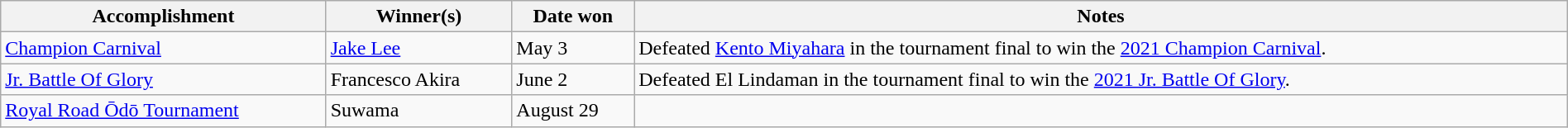<table class="wikitable" style="width:100%;">
<tr>
<th>Accomplishment</th>
<th>Winner(s)</th>
<th>Date won</th>
<th>Notes</th>
</tr>
<tr>
<td><a href='#'>Champion Carnival</a></td>
<td><a href='#'>Jake Lee</a></td>
<td>May 3</td>
<td>Defeated <a href='#'>Kento Miyahara</a> in the tournament final to win the <a href='#'>2021 Champion Carnival</a>.</td>
</tr>
<tr>
<td><a href='#'>Jr. Battle Of Glory</a></td>
<td>Francesco Akira</td>
<td>June 2</td>
<td>Defeated El Lindaman in the tournament final to win the <a href='#'>2021 Jr. Battle Of Glory</a>.</td>
</tr>
<tr>
<td><a href='#'>Royal Road Ōdō Tournament</a></td>
<td>Suwama</td>
<td>August 29</td>
<td></td>
</tr>
</table>
